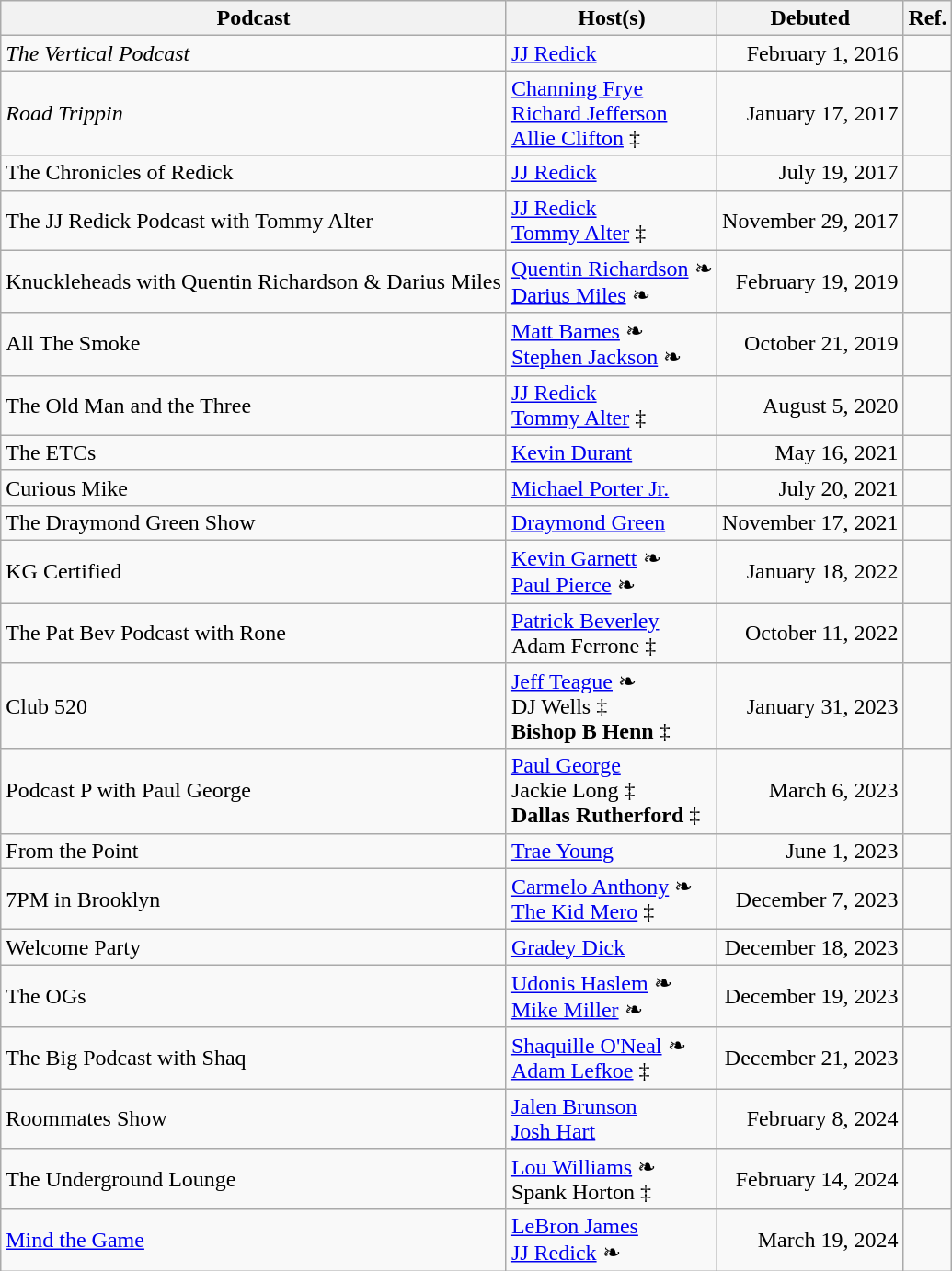<table class="wikitable sortable"  border="1">
<tr align="center">
<th>Podcast</th>
<th>Host(s)</th>
<th>Debuted</th>
<th>Ref.</th>
</tr>
<tr>
<td><em>The Vertical Podcast</em></td>
<td><a href='#'>JJ Redick</a></td>
<td align="right">February 1, 2016</td>
<td align="center"></td>
</tr>
<tr>
<td><em>Road Trippin<strong></td>
<td><a href='#'>Channing Frye</a><br><a href='#'>Richard Jefferson</a><br><a href='#'>Allie Clifton</a> </strong>‡<strong></td>
<td align="right">January 17, 2017</td>
<td align="center"></td>
</tr>
<tr>
<td></em>The Chronicles of Redick<em></td>
<td><a href='#'>JJ Redick</a></td>
<td align="right">July 19, 2017</td>
<td align="center"></td>
</tr>
<tr>
<td></em>The JJ Redick Podcast with Tommy Alter<em></td>
<td><a href='#'>JJ Redick</a><br><a href='#'>Tommy Alter</a> </strong>‡<strong></td>
<td align="right">November 29, 2017</td>
<td align="center"></td>
</tr>
<tr>
<td></em>Knuckleheads with Quentin Richardson & Darius Miles<em></td>
<td><a href='#'>Quentin Richardson</a> ❧<br><a href='#'>Darius Miles</a> ❧</td>
<td align="right">February 19, 2019</td>
<td align="center"></td>
</tr>
<tr>
<td></em>All The Smoke<em></td>
<td><a href='#'>Matt Barnes</a> ❧<br><a href='#'>Stephen Jackson</a> ❧</td>
<td align="right">October 21, 2019</td>
<td align="center"></td>
</tr>
<tr>
<td></em>The Old Man and the Three<em></td>
<td><a href='#'>JJ Redick</a><br><a href='#'>Tommy Alter</a> </strong>‡<strong></td>
<td align="right">August 5, 2020</td>
<td align="center"></td>
</tr>
<tr>
<td></em>The ETCs<em></td>
<td><a href='#'>Kevin Durant</a></td>
<td align="right">May 16, 2021</td>
<td align="center"></td>
</tr>
<tr>
<td></em>Curious Mike<em></td>
<td><a href='#'>Michael Porter Jr.</a></td>
<td align="right">July 20, 2021</td>
<td align="center"></td>
</tr>
<tr>
<td></em>The Draymond Green Show<em></td>
<td><a href='#'>Draymond Green</a></td>
<td align="right">November 17, 2021</td>
<td align="center"></td>
</tr>
<tr>
<td></em>KG Certified<em></td>
<td><a href='#'>Kevin Garnett</a> ❧<br><a href='#'>Paul Pierce</a> ❧</td>
<td align="right">January 18, 2022</td>
<td align="center"></td>
</tr>
<tr>
<td></em>The Pat Bev Podcast with Rone<em></td>
<td><a href='#'>Patrick Beverley</a><br> Adam Ferrone </strong>‡<strong></td>
<td align="right">October 11, 2022</td>
<td align="center"></td>
</tr>
<tr>
<td></em>Club 520<em></td>
<td><a href='#'>Jeff Teague</a> ❧<br>DJ Wells </strong>‡<strong><br> Bishop B Henn </strong>‡<strong></td>
<td align="right">January 31, 2023</td>
<td align="center"></td>
</tr>
<tr>
<td></em>Podcast P with Paul George<em></td>
<td><a href='#'>Paul George</a><br>Jackie Long </strong>‡<strong><br>Dallas Rutherford </strong>‡<strong></td>
<td align="right">March 6, 2023</td>
<td align="center"></td>
</tr>
<tr>
<td></em>From the Point<em></td>
<td><a href='#'>Trae Young</a></td>
<td align="right">June 1, 2023</td>
<td align="center"></td>
</tr>
<tr>
<td></em>7PM in Brooklyn<em></td>
<td><a href='#'>Carmelo Anthony</a> ❧<br><a href='#'>The Kid Mero</a> </strong>‡<strong></td>
<td align="right">December 7, 2023</td>
<td align="right"></td>
</tr>
<tr>
<td></em>Welcome Party<em></td>
<td><a href='#'>Gradey Dick</a></td>
<td align="right">December 18, 2023</td>
<td align="right"></td>
</tr>
<tr>
<td></em>The OGs<em></td>
<td><a href='#'>Udonis Haslem</a> ❧<br><a href='#'>Mike Miller</a> ❧</td>
<td align="right">December 19, 2023</td>
<td align="center"></td>
</tr>
<tr>
<td></em>The Big Podcast with Shaq<em></td>
<td><a href='#'>Shaquille O'Neal</a> ❧<br> <a href='#'>Adam Lefkoe</a> </strong>‡<strong></td>
<td align="right">December 21, 2023</td>
<td align="center"></td>
</tr>
<tr>
<td></em>Roommates Show<em></td>
<td><a href='#'>Jalen Brunson</a><br><a href='#'>Josh Hart</a></td>
<td align="right">February 8, 2024</td>
<td align="center"></td>
</tr>
<tr>
<td></em>The Underground Lounge<em></td>
<td><a href='#'>Lou Williams</a> ❧<br>Spank Horton </strong>‡<strong></td>
<td align="right">February 14, 2024</td>
<td align="center"></td>
</tr>
<tr>
<td></em><a href='#'>Mind the Game</a><em></td>
<td><a href='#'>LeBron James</a><br><a href='#'>JJ Redick</a> ❧</td>
<td align="right">March 19, 2024</td>
<td align="center"></td>
</tr>
</table>
